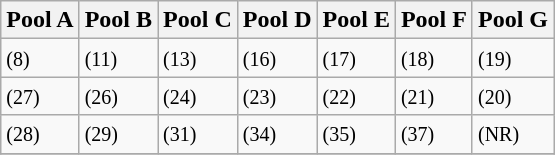<table class="wikitable" style="white-space:nowrap">
<tr>
<th>Pool A</th>
<th>Pool B</th>
<th>Pool C</th>
<th>Pool D</th>
<th>Pool E</th>
<th>Pool F</th>
<th>Pool G</th>
</tr>
<tr>
<td> <small>(8)</small></td>
<td> <small>(11)</small></td>
<td> <small>(13)</small></td>
<td> <small>(16)</small></td>
<td> <small>(17)</small></td>
<td> <small>(18)</small></td>
<td> <small>(19)</small></td>
</tr>
<tr>
<td> <small>(27)</small></td>
<td> <small>(26)</small></td>
<td> <small>(24)</small></td>
<td> <small>(23)</small></td>
<td> <small>(22)</small></td>
<td> <small>(21)</small></td>
<td> <small>(20)</small></td>
</tr>
<tr>
<td> <small>(28)</small></td>
<td> <small>(29)</small></td>
<td> <small>(31)</small></td>
<td> <small>(34)</small></td>
<td> <small>(35)</small></td>
<td> <small>(37)</small></td>
<td> <small>(NR)</small></td>
</tr>
<tr>
</tr>
</table>
